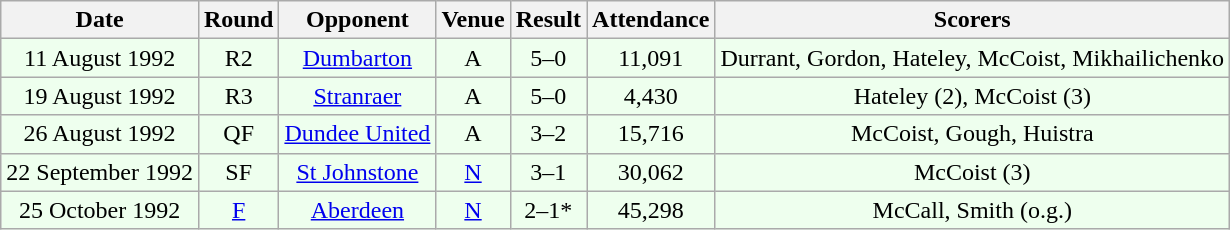<table class="wikitable sortable" style="font-size:100%; text-align:center">
<tr>
<th>Date</th>
<th>Round</th>
<th>Opponent</th>
<th>Venue</th>
<th>Result</th>
<th>Attendance</th>
<th>Scorers</th>
</tr>
<tr bgcolor = "#EEFFEE">
<td>11 August 1992</td>
<td>R2</td>
<td><a href='#'>Dumbarton</a></td>
<td>A</td>
<td>5–0</td>
<td>11,091</td>
<td>Durrant, Gordon, Hateley, McCoist, Mikhailichenko</td>
</tr>
<tr bgcolor = "#EEFFEE">
<td>19 August 1992</td>
<td>R3</td>
<td><a href='#'>Stranraer</a></td>
<td>A</td>
<td>5–0</td>
<td>4,430</td>
<td>Hateley (2), McCoist (3)</td>
</tr>
<tr bgcolor = "#EEFFEE">
<td>26 August 1992</td>
<td>QF</td>
<td><a href='#'>Dundee United</a></td>
<td>A</td>
<td>3–2</td>
<td>15,716</td>
<td>McCoist, Gough, Huistra</td>
</tr>
<tr bgcolor = "#EEFFEE">
<td>22 September 1992</td>
<td>SF</td>
<td><a href='#'>St Johnstone</a></td>
<td><a href='#'>N</a></td>
<td>3–1</td>
<td>30,062</td>
<td>McCoist (3)</td>
</tr>
<tr bgcolor = "#EEFFEE">
<td>25 October 1992</td>
<td><a href='#'>F</a></td>
<td><a href='#'>Aberdeen</a></td>
<td><a href='#'>N</a></td>
<td>2–1*</td>
<td>45,298</td>
<td>McCall, Smith (o.g.)</td>
</tr>
</table>
